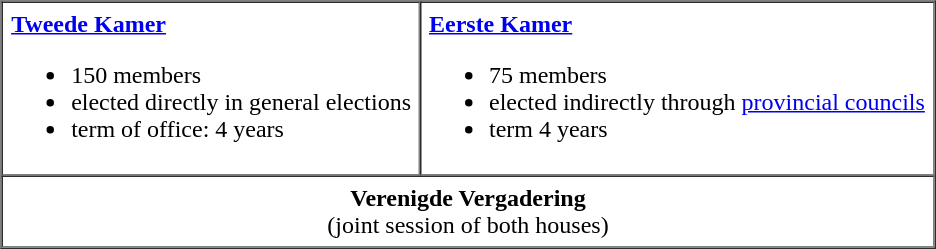<table border="1" cellpadding="5" cellspacing="0" align="center">
<tr>
<td><strong><a href='#'>Tweede Kamer</a></strong><br><ul><li>150 members</li><li>elected directly in general elections</li><li>term of office: 4 years</li></ul></td>
<td><strong><a href='#'>Eerste Kamer</a></strong><br><ul><li>75 members</li><li>elected indirectly through <a href='#'>provincial councils</a></li><li>term 4 years</li></ul></td>
</tr>
<tr>
<td colspan="2" align="center"><strong>Verenigde Vergadering</strong><br>(joint session of both houses)</td>
</tr>
</table>
